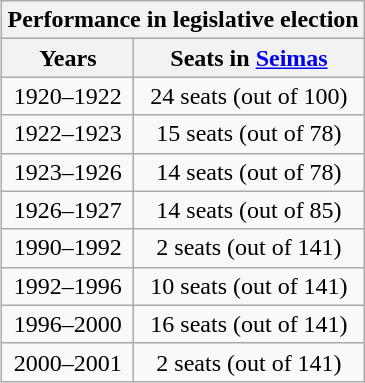<table class=wikitable align=right style=text-align:center>
<tr>
<th colspan=2>Performance in legislative election</th>
</tr>
<tr>
<th>Years</th>
<th>Seats in <a href='#'>Seimas</a></th>
</tr>
<tr>
<td>1920–1922</td>
<td>24 seats (out of 100)</td>
</tr>
<tr>
<td>1922–1923</td>
<td>15 seats (out of 78)</td>
</tr>
<tr>
<td>1923–1926</td>
<td>14 seats (out of 78)</td>
</tr>
<tr>
<td>1926–1927</td>
<td>14 seats (out of 85)</td>
</tr>
<tr>
<td>1990–1992</td>
<td>2 seats (out of 141)</td>
</tr>
<tr>
<td>1992–1996</td>
<td>10 seats (out of 141)</td>
</tr>
<tr>
<td>1996–2000</td>
<td>16 seats (out of 141)</td>
</tr>
<tr>
<td>2000–2001</td>
<td>2 seats (out of 141)</td>
</tr>
</table>
